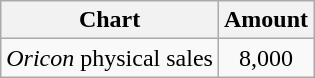<table class="wikitable">
<tr>
<th>Chart</th>
<th>Amount</th>
</tr>
<tr>
<td><em>Oricon</em> physical sales</td>
<td align="center">8,000</td>
</tr>
</table>
